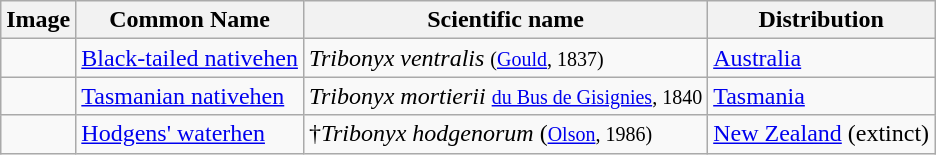<table class="wikitable">
<tr>
<th>Image</th>
<th>Common Name</th>
<th>Scientific name</th>
<th>Distribution</th>
</tr>
<tr>
<td></td>
<td><a href='#'>Black-tailed nativehen</a></td>
<td><em>Tribonyx ventralis</em> <small>(<a href='#'>Gould</a>, 1837)</small></td>
<td><a href='#'>Australia</a></td>
</tr>
<tr>
<td></td>
<td><a href='#'>Tasmanian nativehen</a></td>
<td><em>Tribonyx mortierii</em> <small><a href='#'>du Bus de Gisignies</a>, 1840</small></td>
<td><a href='#'>Tasmania</a></td>
</tr>
<tr>
<td></td>
<td><a href='#'>Hodgens' waterhen</a></td>
<td>†<em>Tribonyx hodgenorum</em> (<small><a href='#'>Olson</a>, 1986)</small></td>
<td><a href='#'>New Zealand</a> (extinct)</td>
</tr>
</table>
